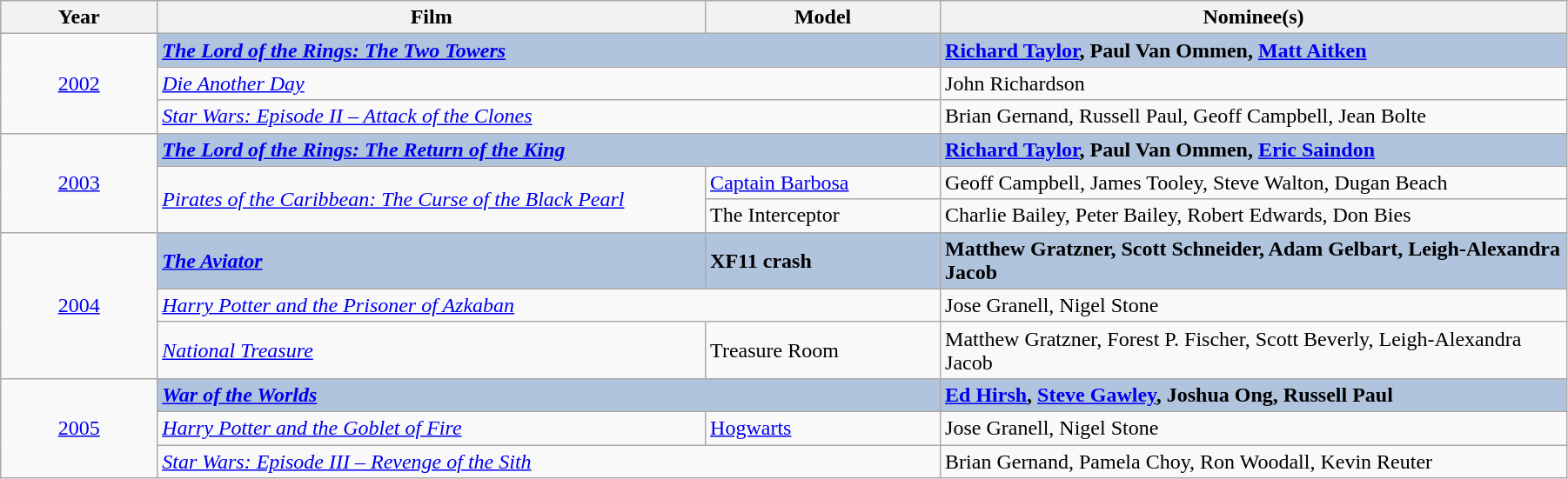<table class="wikitable" width="95%" cellpadding="5">
<tr>
<th width="10%">Year</th>
<th width="35%">Film</th>
<th width="15%">Model</th>
<th width="45%">Nominee(s)</th>
</tr>
<tr>
<td rowspan="3" style="text-align:center;"><a href='#'>2002</a><br></td>
<td style="background:#B0C4DE;" colspan="2"><strong><em><a href='#'>The Lord of the Rings: The Two Towers</a></em></strong></td>
<td style="background:#B0C4DE;"><strong><a href='#'>Richard Taylor</a>, Paul Van Ommen, <a href='#'>Matt Aitken</a></strong></td>
</tr>
<tr>
<td colspan="2"><em><a href='#'>Die Another Day</a></em></td>
<td>John Richardson</td>
</tr>
<tr>
<td colspan="2"><em><a href='#'>Star Wars: Episode II – Attack of the Clones</a></em></td>
<td>Brian Gernand, Russell Paul, Geoff Campbell, Jean Bolte</td>
</tr>
<tr>
<td rowspan="3" style="text-align:center;"><a href='#'>2003</a></td>
<td style="background:#B0C4DE;" colspan="2"><strong><em><a href='#'>The Lord of the Rings: The Return of the King</a></em></strong></td>
<td style="background:#B0C4DE;"><strong><a href='#'>Richard Taylor</a>, Paul Van Ommen, <a href='#'>Eric Saindon</a></strong></td>
</tr>
<tr>
<td rowspan="2"><em><a href='#'>Pirates of the Caribbean: The Curse of the Black Pearl</a></em></td>
<td><a href='#'>Captain Barbosa</a></td>
<td>Geoff Campbell, James Tooley, Steve Walton, Dugan Beach</td>
</tr>
<tr>
<td>The Interceptor</td>
<td>Charlie Bailey, Peter Bailey, Robert Edwards, Don Bies</td>
</tr>
<tr>
<td rowspan="3" style="text-align:center;"><a href='#'>2004</a><br></td>
<td style="background:#B0C4DE;"><strong><em><a href='#'>The Aviator</a></em></strong></td>
<td style="background:#B0C4DE;"><strong>XF11 crash</strong></td>
<td style="background:#B0C4DE;"><strong>Matthew Gratzner, Scott Schneider, Adam Gelbart, Leigh-Alexandra Jacob</strong></td>
</tr>
<tr>
<td colspan="2"><em><a href='#'>Harry Potter and the Prisoner of Azkaban</a></em></td>
<td>Jose Granell, Nigel Stone</td>
</tr>
<tr>
<td><em><a href='#'>National Treasure</a></em></td>
<td>Treasure Room</td>
<td>Matthew Gratzner, Forest P. Fischer, Scott Beverly, Leigh-Alexandra Jacob</td>
</tr>
<tr>
<td rowspan="3" style="text-align:center;"><a href='#'>2005</a><br></td>
<td style="background:#B0C4DE;" colspan="2"><strong><em><a href='#'>War of the Worlds</a></em></strong></td>
<td style="background:#B0C4DE;"><strong><a href='#'>Ed Hirsh</a>, <a href='#'>Steve Gawley</a>, Joshua Ong, Russell Paul</strong></td>
</tr>
<tr>
<td><em><a href='#'>Harry Potter and the Goblet of Fire</a></em></td>
<td><a href='#'>Hogwarts</a></td>
<td>Jose Granell, Nigel Stone</td>
</tr>
<tr>
<td colspan="2"><em><a href='#'>Star Wars: Episode III – Revenge of the Sith</a></em></td>
<td>Brian Gernand, Pamela Choy, Ron Woodall, Kevin Reuter</td>
</tr>
</table>
